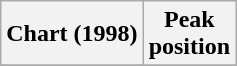<table class="wikitable sortable">
<tr>
<th align="left">Chart (1998)</th>
<th align="center">Peak<br>position</th>
</tr>
<tr>
</tr>
</table>
